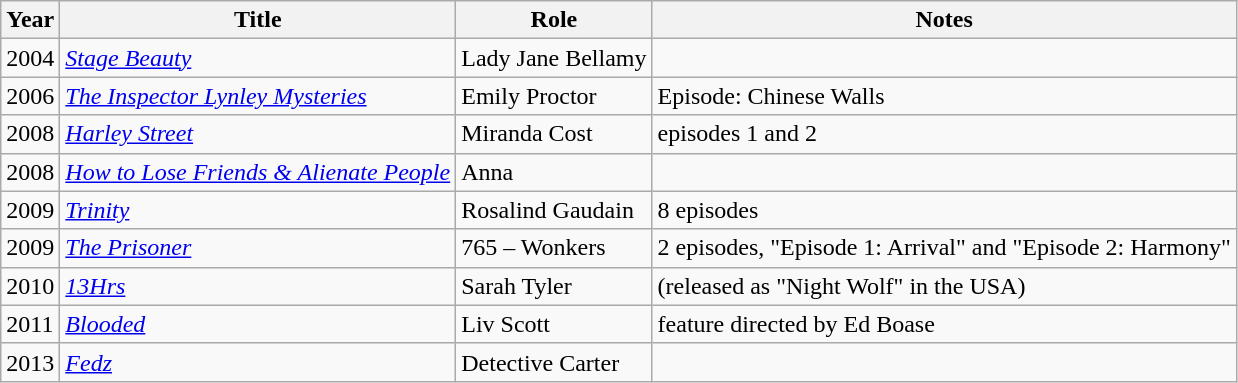<table class="wikitable">
<tr>
<th>Year</th>
<th>Title</th>
<th>Role</th>
<th>Notes</th>
</tr>
<tr>
<td>2004</td>
<td><em><a href='#'>Stage Beauty</a></em></td>
<td>Lady Jane Bellamy</td>
<td></td>
</tr>
<tr>
<td>2006</td>
<td><em><a href='#'>The Inspector Lynley Mysteries</a></em></td>
<td>Emily Proctor</td>
<td>Episode: Chinese Walls</td>
</tr>
<tr>
<td>2008</td>
<td><em><a href='#'>Harley Street</a></em></td>
<td>Miranda Cost</td>
<td>episodes 1 and 2</td>
</tr>
<tr>
<td>2008</td>
<td><em><a href='#'>How to Lose Friends & Alienate People</a></em></td>
<td>Anna</td>
<td></td>
</tr>
<tr>
<td>2009</td>
<td><em><a href='#'>Trinity</a></em></td>
<td>Rosalind Gaudain</td>
<td>8 episodes</td>
</tr>
<tr>
<td>2009</td>
<td><em><a href='#'>The Prisoner</a></em></td>
<td>765 – Wonkers</td>
<td>2 episodes, "Episode 1: Arrival" and "Episode 2: Harmony"</td>
</tr>
<tr>
<td>2010</td>
<td><em><a href='#'>13Hrs</a></em></td>
<td>Sarah Tyler</td>
<td>(released as "Night Wolf" in the USA)</td>
</tr>
<tr>
<td>2011</td>
<td><em><a href='#'>Blooded</a></em></td>
<td>Liv Scott</td>
<td>feature directed by Ed Boase</td>
</tr>
<tr>
<td>2013</td>
<td><em><a href='#'>Fedz</a></em></td>
<td>Detective Carter</td>
<td></td>
</tr>
</table>
